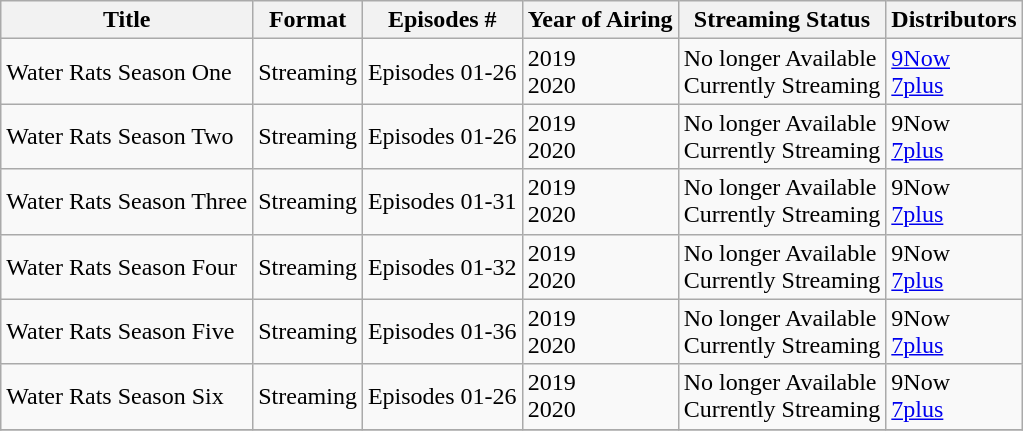<table class="wikitable">
<tr>
<th>Title</th>
<th>Format</th>
<th>Episodes #</th>
<th>Year of Airing</th>
<th>Streaming Status</th>
<th>Distributors</th>
</tr>
<tr>
<td>Water Rats Season One</td>
<td>Streaming</td>
<td style="text-align:left;">Episodes 01-26</td>
<td>2019<br>2020</td>
<td>No longer Available<br>Currently Streaming</td>
<td><a href='#'>9Now</a><br><a href='#'>7plus</a></td>
</tr>
<tr>
<td>Water Rats Season Two</td>
<td>Streaming</td>
<td style="text-align:left;">Episodes 01-26</td>
<td>2019<br>2020</td>
<td>No longer Available<br>Currently Streaming</td>
<td>9Now<br><a href='#'>7plus</a></td>
</tr>
<tr>
<td>Water Rats Season Three</td>
<td>Streaming</td>
<td style="text-align:left;">Episodes 01-31</td>
<td>2019<br>2020</td>
<td>No longer Available<br>Currently Streaming</td>
<td>9Now<br><a href='#'>7plus</a></td>
</tr>
<tr>
<td>Water Rats Season Four</td>
<td>Streaming</td>
<td style="text-align:left;">Episodes 01-32</td>
<td>2019<br>2020</td>
<td>No longer Available<br>Currently Streaming</td>
<td>9Now<br><a href='#'>7plus</a></td>
</tr>
<tr>
<td>Water Rats Season Five</td>
<td>Streaming</td>
<td style="text-align:left;">Episodes 01-36</td>
<td>2019<br>2020</td>
<td>No longer Available<br>Currently Streaming</td>
<td>9Now<br><a href='#'>7plus</a></td>
</tr>
<tr>
<td>Water Rats Season Six</td>
<td>Streaming</td>
<td style="text-align:left;">Episodes 01-26</td>
<td>2019<br>2020</td>
<td>No longer Available<br>Currently Streaming</td>
<td>9Now<br><a href='#'>7plus</a></td>
</tr>
<tr>
</tr>
</table>
